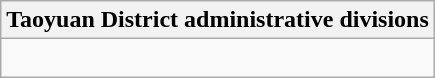<table class=wikitable>
<tr>
<th colspan=7>Taoyuan District administrative divisions</th>
</tr>
<tr>
<td align=center colspan=7><div><br>













</div></td>
</tr>
</table>
